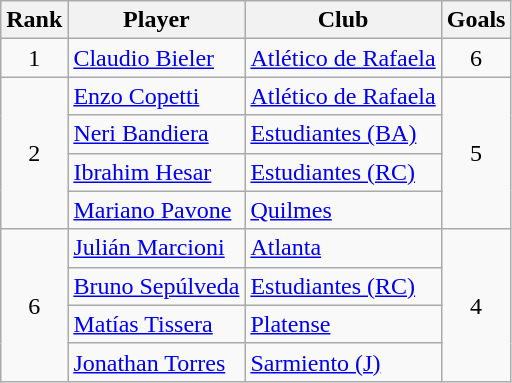<table class="wikitable" style="text-align:center">
<tr>
<th>Rank</th>
<th>Player</th>
<th>Club</th>
<th>Goals</th>
</tr>
<tr>
<td>1</td>
<td align="left"> <a href='#'>Claudio Bieler</a></td>
<td align="left"><a href='#'>Atlético de Rafaela</a></td>
<td>6</td>
</tr>
<tr>
<td rowspan=4>2</td>
<td align="left"> <a href='#'>Enzo Copetti</a></td>
<td align="left"><a href='#'>Atlético de Rafaela</a></td>
<td rowspan=4>5</td>
</tr>
<tr>
<td align="left"> <a href='#'>Neri Bandiera</a></td>
<td align="left"><a href='#'>Estudiantes (BA)</a></td>
</tr>
<tr>
<td align="left"> <a href='#'>Ibrahim Hesar</a></td>
<td align="left"><a href='#'>Estudiantes (RC)</a></td>
</tr>
<tr>
<td align="left"> <a href='#'>Mariano Pavone</a></td>
<td align="left"><a href='#'>Quilmes</a></td>
</tr>
<tr>
<td rowspan=4>6</td>
<td align="left"> <a href='#'>Julián Marcioni</a></td>
<td align="left"><a href='#'>Atlanta</a></td>
<td rowspan=4>4</td>
</tr>
<tr>
<td align="left"> <a href='#'>Bruno Sepúlveda</a></td>
<td align="left"><a href='#'>Estudiantes (RC)</a></td>
</tr>
<tr>
<td align="left"> <a href='#'>Matías Tissera</a></td>
<td align="left"><a href='#'>Platense</a></td>
</tr>
<tr>
<td align="left"> <a href='#'>Jonathan Torres</a></td>
<td align="left"><a href='#'>Sarmiento (J)</a></td>
</tr>
</table>
